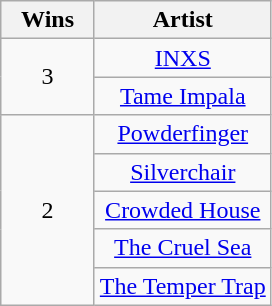<table class="wikitable" style="text-align: center">
<tr>
<th scope="col" width="55">Wins</th>
<th scope="col" align="center">Artist</th>
</tr>
<tr>
<td rowspan=2 style="text-align:center">3</td>
<td><a href='#'>INXS</a></td>
</tr>
<tr>
<td><a href='#'>Tame Impala</a></td>
</tr>
<tr>
<td rowspan=5 style="text-align:center">2</td>
<td><a href='#'>Powderfinger</a></td>
</tr>
<tr>
<td><a href='#'>Silverchair</a></td>
</tr>
<tr>
<td><a href='#'>Crowded House</a></td>
</tr>
<tr>
<td><a href='#'>The Cruel Sea</a></td>
</tr>
<tr>
<td><a href='#'>The Temper Trap</a></td>
</tr>
</table>
